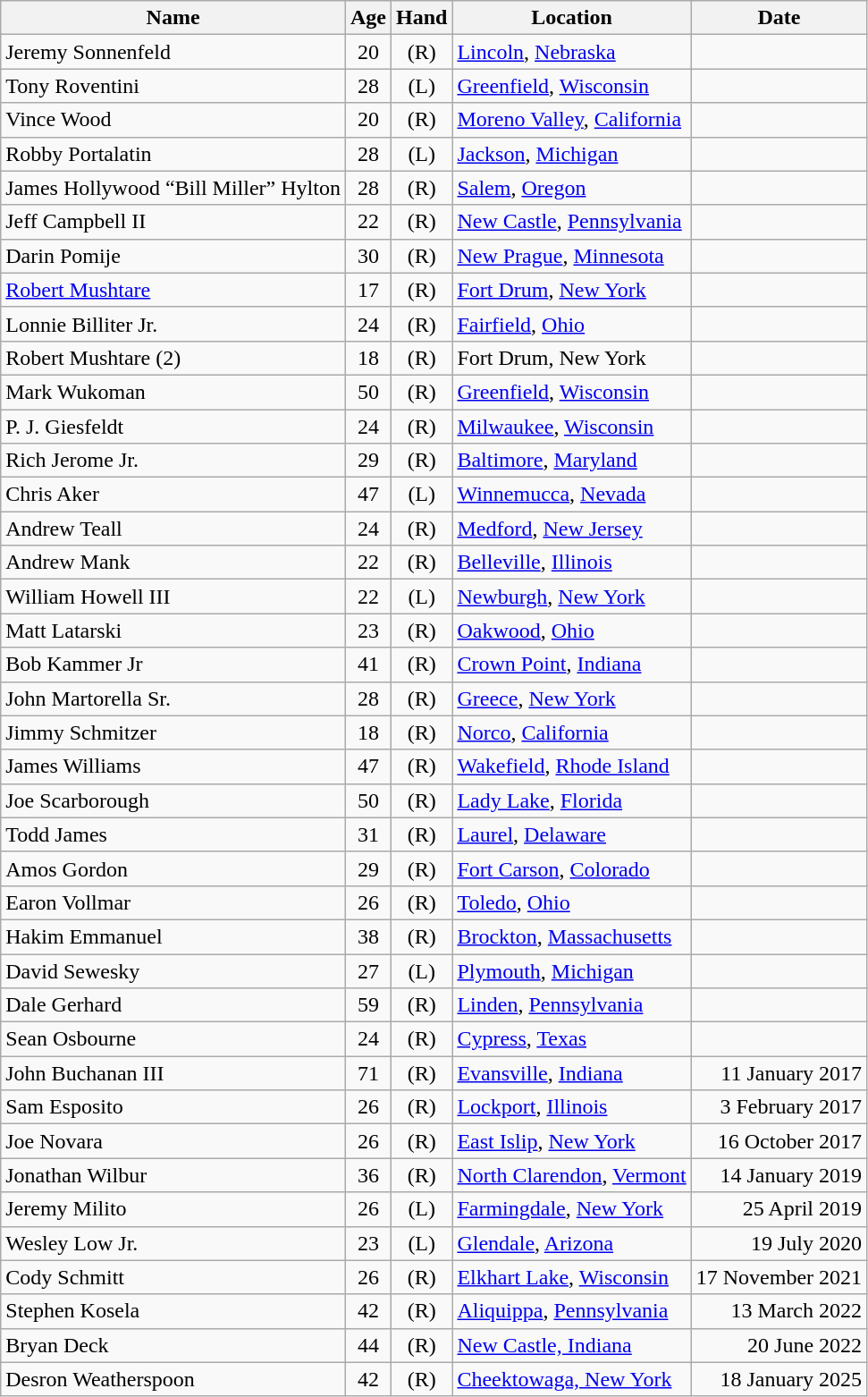<table class="wikitable sortable">
<tr>
<th>Name</th>
<th>Age</th>
<th>Hand</th>
<th>Location</th>
<th>Date</th>
</tr>
<tr>
<td>Jeremy Sonnenfeld</td>
<td align=center>20</td>
<td align=center>(R)</td>
<td><a href='#'>Lincoln</a>, <a href='#'>Nebraska</a></td>
<td align=right></td>
</tr>
<tr>
<td>Tony Roventini</td>
<td align=center>28</td>
<td align=center>(L)</td>
<td><a href='#'>Greenfield</a>, <a href='#'>Wisconsin</a></td>
<td align=right></td>
</tr>
<tr>
<td>Vince Wood</td>
<td align=center>20</td>
<td align=center>(R)</td>
<td><a href='#'>Moreno Valley</a>, <a href='#'>California</a></td>
<td align=right></td>
</tr>
<tr>
<td>Robby Portalatin</td>
<td align=center>28</td>
<td align=center>(L)</td>
<td><a href='#'>Jackson</a>, <a href='#'>Michigan</a></td>
<td align=right></td>
</tr>
<tr>
<td>James Hollywood “Bill Miller” Hylton</td>
<td align=center>28</td>
<td align=center>(R)</td>
<td><a href='#'>Salem</a>, <a href='#'>Oregon</a></td>
<td align=right></td>
</tr>
<tr>
<td>Jeff Campbell II</td>
<td align=center>22</td>
<td align=center>(R)</td>
<td><a href='#'>New Castle</a>, <a href='#'>Pennsylvania</a></td>
<td align=right></td>
</tr>
<tr>
<td>Darin Pomije</td>
<td align=center>30</td>
<td align=center>(R)</td>
<td><a href='#'>New Prague</a>, <a href='#'>Minnesota</a></td>
<td align=right></td>
</tr>
<tr>
<td><a href='#'>Robert Mushtare</a></td>
<td align=center>17</td>
<td align=center>(R)</td>
<td><a href='#'>Fort Drum</a>, <a href='#'>New York</a></td>
<td align=right></td>
</tr>
<tr>
<td>Lonnie Billiter Jr.</td>
<td align=center>24</td>
<td align=center>(R)</td>
<td><a href='#'>Fairfield</a>, <a href='#'>Ohio</a></td>
<td align=right></td>
</tr>
<tr>
<td>Robert Mushtare (2)</td>
<td align=center>18</td>
<td align=center>(R)</td>
<td>Fort Drum, New York</td>
<td align=right></td>
</tr>
<tr>
<td>Mark Wukoman</td>
<td align=center>50</td>
<td align=center>(R)</td>
<td><a href='#'>Greenfield</a>, <a href='#'>Wisconsin</a></td>
<td align=right></td>
</tr>
<tr>
<td>P. J. Giesfeldt</td>
<td align=center>24</td>
<td align=center>(R)</td>
<td><a href='#'>Milwaukee</a>, <a href='#'>Wisconsin</a></td>
<td align=right></td>
</tr>
<tr>
<td>Rich Jerome Jr.</td>
<td align=center>29</td>
<td align=center>(R)</td>
<td><a href='#'>Baltimore</a>, <a href='#'>Maryland</a></td>
<td align=right></td>
</tr>
<tr>
<td>Chris Aker</td>
<td align=center>47</td>
<td align=center>(L)</td>
<td><a href='#'>Winnemucca</a>, <a href='#'>Nevada</a></td>
<td align=right></td>
</tr>
<tr>
<td>Andrew Teall</td>
<td align=center>24</td>
<td align=center>(R)</td>
<td><a href='#'>Medford</a>, <a href='#'>New Jersey</a></td>
<td align=right></td>
</tr>
<tr>
<td>Andrew Mank</td>
<td align=center>22</td>
<td align=center>(R)</td>
<td><a href='#'>Belleville</a>, <a href='#'>Illinois</a></td>
<td align=right></td>
</tr>
<tr>
<td>William Howell III</td>
<td align=center>22</td>
<td align=center>(L)</td>
<td><a href='#'>Newburgh</a>, <a href='#'>New York</a></td>
<td align=right></td>
</tr>
<tr>
<td>Matt Latarski</td>
<td align=center>23</td>
<td align=center>(R)</td>
<td><a href='#'>Oakwood</a>, <a href='#'>Ohio</a></td>
<td align=right></td>
</tr>
<tr>
<td>Bob Kammer Jr</td>
<td align=center>41</td>
<td align=center>(R)</td>
<td><a href='#'>Crown Point</a>, <a href='#'>Indiana</a></td>
<td align=right></td>
</tr>
<tr>
<td>John Martorella Sr.</td>
<td align=center>28</td>
<td align=center>(R)</td>
<td><a href='#'>Greece</a>, <a href='#'>New York</a></td>
<td align=right></td>
</tr>
<tr>
<td>Jimmy Schmitzer</td>
<td align=center>18</td>
<td align=center>(R)</td>
<td><a href='#'>Norco</a>, <a href='#'>California</a></td>
<td align=right></td>
</tr>
<tr>
<td>James Williams</td>
<td align=center>47</td>
<td align=center>(R)</td>
<td><a href='#'>Wakefield</a>, <a href='#'>Rhode Island</a></td>
<td align=right></td>
</tr>
<tr>
<td>Joe Scarborough</td>
<td align=center>50</td>
<td align=center>(R)</td>
<td><a href='#'>Lady Lake</a>, <a href='#'>Florida</a></td>
<td align=right></td>
</tr>
<tr>
<td>Todd James</td>
<td align=center>31</td>
<td align=center>(R)</td>
<td><a href='#'>Laurel</a>, <a href='#'>Delaware</a></td>
<td align=right></td>
</tr>
<tr>
<td>Amos Gordon</td>
<td align=center>29</td>
<td align=center>(R)</td>
<td><a href='#'>Fort Carson</a>, <a href='#'>Colorado</a></td>
<td align=right></td>
</tr>
<tr>
<td>Earon Vollmar</td>
<td align=center>26</td>
<td align=center>(R)</td>
<td><a href='#'>Toledo</a>, <a href='#'>Ohio</a></td>
<td align=right></td>
</tr>
<tr>
<td>Hakim Emmanuel</td>
<td align=center>38</td>
<td align=center>(R)</td>
<td><a href='#'>Brockton</a>, <a href='#'>Massachusetts</a></td>
<td align=right></td>
</tr>
<tr>
<td>David Sewesky</td>
<td align=center>27</td>
<td align=center>(L)</td>
<td><a href='#'>Plymouth</a>, <a href='#'>Michigan</a></td>
<td align=right></td>
</tr>
<tr>
<td>Dale Gerhard</td>
<td align=center>59</td>
<td align=center>(R)</td>
<td><a href='#'>Linden</a>, <a href='#'>Pennsylvania</a></td>
<td align=right></td>
</tr>
<tr>
<td>Sean Osbourne</td>
<td align=center>24</td>
<td align=center>(R)</td>
<td><a href='#'>Cypress</a>, <a href='#'>Texas</a></td>
<td align=right></td>
</tr>
<tr>
<td>John Buchanan III</td>
<td align=center>71</td>
<td align=center>(R)</td>
<td><a href='#'>Evansville</a>, <a href='#'>Indiana</a></td>
<td align=right>11 January 2017</td>
</tr>
<tr>
<td>Sam Esposito</td>
<td align=center>26</td>
<td align=center>(R)</td>
<td><a href='#'>Lockport</a>, <a href='#'>Illinois</a></td>
<td align=right>3 February 2017</td>
</tr>
<tr>
<td>Joe Novara</td>
<td align=center>26</td>
<td align=center>(R)</td>
<td><a href='#'>East Islip</a>, <a href='#'>New York</a></td>
<td align=right>16 October 2017</td>
</tr>
<tr>
<td>Jonathan Wilbur</td>
<td align=center>36</td>
<td align=center>(R)</td>
<td><a href='#'>North Clarendon</a>, <a href='#'>Vermont</a></td>
<td align=right>14 January 2019</td>
</tr>
<tr>
<td>Jeremy Milito</td>
<td align=center>26</td>
<td align=center>(L)</td>
<td><a href='#'>Farmingdale</a>, <a href='#'>New York</a></td>
<td align=right>25 April 2019</td>
</tr>
<tr>
<td>Wesley Low Jr.</td>
<td align=center>23</td>
<td align=center>(L)</td>
<td><a href='#'>Glendale</a>, <a href='#'>Arizona</a></td>
<td align=right>19 July 2020</td>
</tr>
<tr>
<td>Cody Schmitt</td>
<td align=center>26</td>
<td align=center>(R)</td>
<td><a href='#'>Elkhart Lake</a>, <a href='#'>Wisconsin</a></td>
<td align=right>17 November 2021</td>
</tr>
<tr>
<td>Stephen Kosela</td>
<td align=center>42</td>
<td align=center>(R)</td>
<td><a href='#'>Aliquippa</a>, <a href='#'>Pennsylvania</a></td>
<td align=right>13 March 2022</td>
</tr>
<tr>
<td>Bryan Deck</td>
<td align=center>44</td>
<td align=center>(R)</td>
<td><a href='#'>New Castle, Indiana</a></td>
<td align=right>20 June 2022</td>
</tr>
<tr>
<td>Desron Weatherspoon</td>
<td align=center>42</td>
<td align=center>(R)</td>
<td><a href='#'>Cheektowaga, New York</a></td>
<td align=right>18 January 2025</td>
</tr>
</table>
